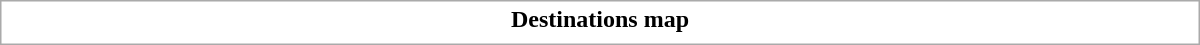<table class="collapsible collapsed" style="border:1px #aaa solid; width:50em; margin:0.2em auto">
<tr>
<th>Destinations map</th>
</tr>
<tr>
<td></td>
</tr>
</table>
